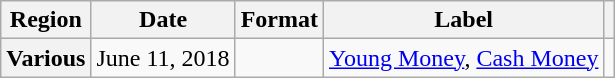<table class="wikitable plainrowheaders">
<tr>
<th>Region</th>
<th>Date</th>
<th>Format</th>
<th>Label</th>
<th></th>
</tr>
<tr>
<th scope="row">Various</th>
<td>June 11, 2018</td>
<td></td>
<td><a href='#'>Young Money</a>, <a href='#'>Cash Money</a></td>
<td></td>
</tr>
</table>
